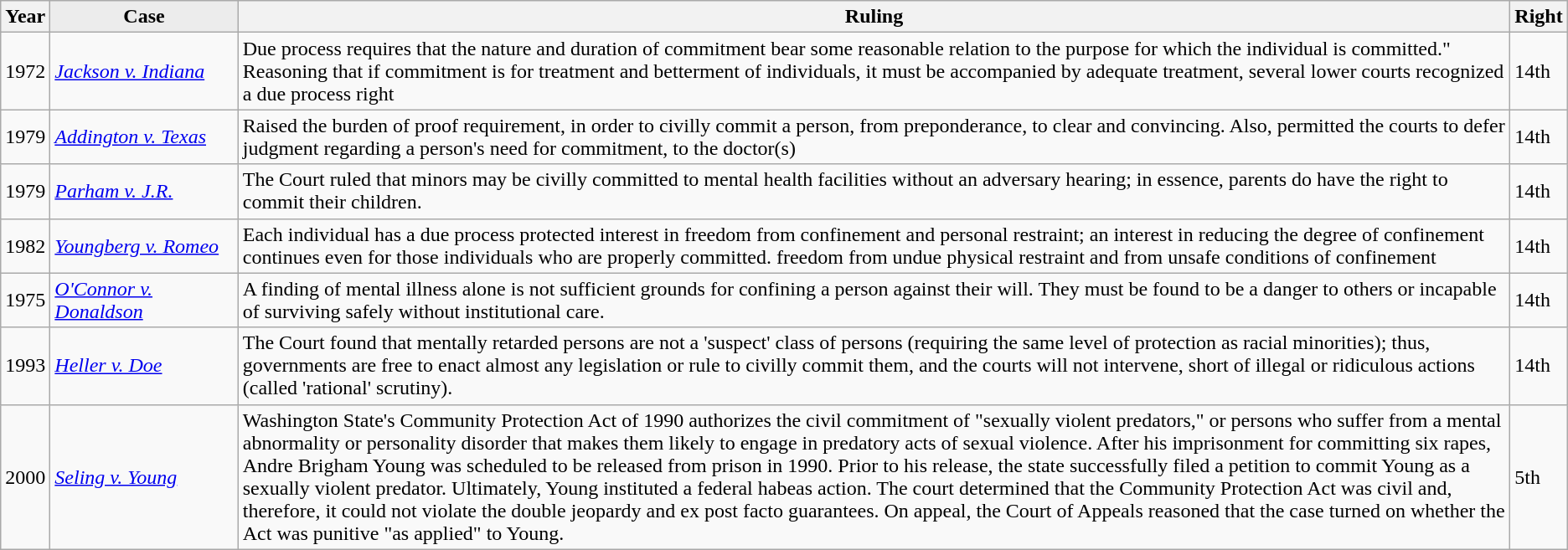<table class="wikitable">
<tr>
<th>Year</th>
<th style="background: #ececec; width:12%">Case</th>
<th>Ruling</th>
<th>Right</th>
</tr>
<tr>
<td>1972</td>
<td><em><a href='#'>Jackson v. Indiana</a></em></td>
<td>Due process requires that the nature and duration of commitment bear some reasonable relation to the purpose for which the individual is committed." Reasoning that if commitment is for treatment and betterment of individuals, it must be accompanied by adequate treatment, several lower courts recognized a due process right</td>
<td>14th</td>
</tr>
<tr>
<td>1979</td>
<td><em><a href='#'>Addington v. Texas</a></em></td>
<td>Raised the burden of proof requirement, in order to civilly commit a person, from preponderance, to clear and convincing. Also, permitted the courts to defer judgment regarding a person's need for commitment, to the doctor(s)</td>
<td>14th</td>
</tr>
<tr>
<td>1979</td>
<td><em><a href='#'>Parham v. J.R.</a></em></td>
<td>The Court ruled that minors may be civilly committed to mental health facilities without an adversary hearing; in essence, parents do have the right to commit their children.</td>
<td>14th</td>
</tr>
<tr>
<td>1982</td>
<td><em><a href='#'>Youngberg v. Romeo</a></em></td>
<td>Each individual has a due process protected interest in freedom from confinement and personal restraint; an interest in reducing the degree of confinement continues even for those individuals who are properly committed. freedom from undue physical restraint and from unsafe conditions of confinement</td>
<td>14th</td>
</tr>
<tr>
<td>1975</td>
<td><em><a href='#'>O'Connor v. Donaldson</a></em></td>
<td>A finding of mental illness alone is not sufficient grounds for confining a person against their will. They must be found to be a danger to others or incapable of surviving safely without institutional care.</td>
<td>14th</td>
</tr>
<tr>
<td>1993</td>
<td><em><a href='#'>Heller v. Doe</a></em></td>
<td>The Court found that mentally retarded persons are not a 'suspect' class of persons (requiring the same level of protection as racial minorities); thus, governments are free to enact almost any legislation or rule to civilly commit them, and the courts will not intervene, short of illegal or ridiculous actions (called 'rational' scrutiny).</td>
<td>14th</td>
</tr>
<tr>
<td>2000</td>
<td><em><a href='#'>Seling v. Young</a></em></td>
<td>Washington State's Community Protection Act of 1990 authorizes the civil commitment of "sexually violent predators," or persons who suffer from a mental abnormality or personality disorder that makes them likely to engage in predatory acts of sexual violence. After his imprisonment for committing six rapes, Andre Brigham Young was scheduled to be released from prison in 1990. Prior to his release, the state successfully filed a petition to commit Young as a sexually violent predator. Ultimately, Young instituted a federal habeas action. The court determined that the Community Protection Act was civil and, therefore, it could not violate the double jeopardy and ex post facto guarantees. On appeal, the Court of Appeals reasoned that the case turned on whether the Act was punitive "as applied" to Young.</td>
<td>5th</td>
</tr>
</table>
